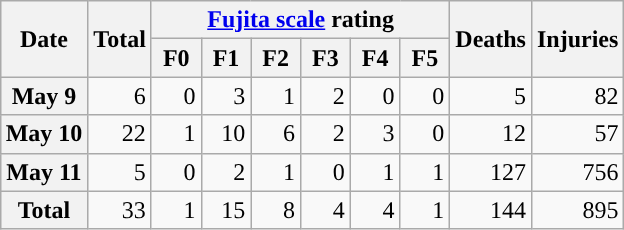<table class="wikitable sortable" style="margin: 1em auto 1em auto;">
<tr>
<th scope="col" rowspan="2">Date</th>
<th scope="col" rowspan="2" style="text-align:center;">Total</th>
<th scope="col" colspan="6" style="text-align:center;"><a href='#'>Fujita scale</a> rating</th>
<th scope="col" rowspan="2" style="text-align:center;">Deaths</th>
<th scope="col" rowspan="2" style="text-align:center;">Injuries</th>
</tr>
<tr>
<th scope="col" style="text-align:center;"> F0 </th>
<th scope="col" style="text-align:center;"> F1 </th>
<th scope="col" style="text-align:center;"> F2 </th>
<th scope="col" style="text-align:center;"> F3 </th>
<th scope="col" style="text-align:center;"> F4 </th>
<th scope="col" style="text-align:center;"> F5 </th>
</tr>
<tr>
<th scope="row">May 9</th>
<td align="right">6</td>
<td align="right">0</td>
<td align="right">3</td>
<td align="right">1</td>
<td align="right">2</td>
<td align="right">0</td>
<td align="right">0</td>
<td align="right">5</td>
<td align="right">82</td>
</tr>
<tr>
<th scope="row">May 10</th>
<td align="right">22</td>
<td align="right">1</td>
<td align="right">10</td>
<td align="right">6</td>
<td align="right">2</td>
<td align="right">3</td>
<td align="right">0</td>
<td align="right">12</td>
<td align="right">57</td>
</tr>
<tr>
<th scope="row">May 11</th>
<td align="right">5</td>
<td align="right">0</td>
<td align="right">2</td>
<td align="right">1</td>
<td align="right">0</td>
<td align="right">1</td>
<td align="right">1</td>
<td align="right">127</td>
<td align="right">756</td>
</tr>
<tr>
<th scope="row">Total</th>
<td align="right">33</td>
<td align="right">1</td>
<td align="right">15</td>
<td align="right">8</td>
<td align="right">4</td>
<td align="right">4</td>
<td align="right">1</td>
<td align="right">144</td>
<td align="right">895</td>
</tr>
</table>
